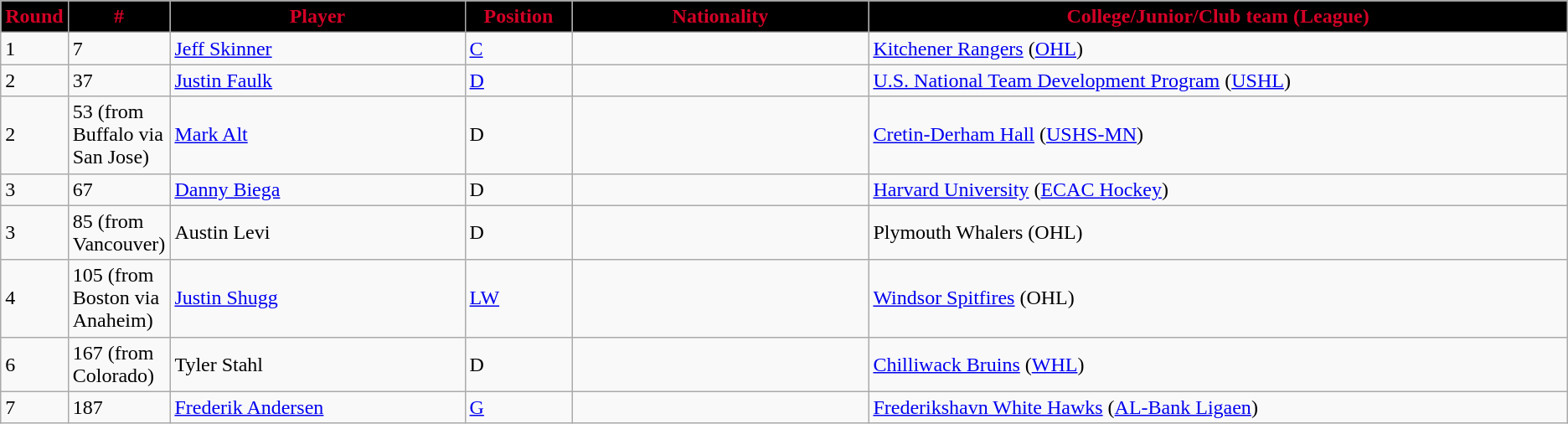<table class="wikitable">
<tr>
<th style="background:black;color:#d40026;" width="2.75%">Round</th>
<th style="background:black;color:#d40026;" width="2.75%">#</th>
<th style="background:black;color:#d40026;" width="20.0%">Player</th>
<th style="background:black;color:#d40026;" width="7.0%">Position</th>
<th style="background:black;color:#d40026;" width="20.0%">Nationality</th>
<th style="background:black;color:#d40026;" width="100.0%">College/Junior/Club team (League)</th>
</tr>
<tr>
<td>1</td>
<td>7</td>
<td><a href='#'>Jeff Skinner</a></td>
<td><a href='#'>C</a></td>
<td></td>
<td><a href='#'>Kitchener Rangers</a> (<a href='#'>OHL</a>)</td>
</tr>
<tr>
<td>2</td>
<td>37</td>
<td><a href='#'>Justin Faulk</a></td>
<td><a href='#'>D</a></td>
<td></td>
<td><a href='#'>U.S. National Team Development Program</a> (<a href='#'>USHL</a>)</td>
</tr>
<tr>
<td>2</td>
<td>53 (from Buffalo via San Jose)</td>
<td><a href='#'>Mark Alt</a></td>
<td>D</td>
<td></td>
<td><a href='#'>Cretin-Derham Hall</a> (<a href='#'>USHS-MN</a>)</td>
</tr>
<tr>
<td>3</td>
<td>67</td>
<td><a href='#'>Danny Biega</a></td>
<td>D</td>
<td></td>
<td><a href='#'>Harvard University</a> (<a href='#'>ECAC Hockey</a>)</td>
</tr>
<tr>
<td>3</td>
<td>85 (from Vancouver)</td>
<td>Austin Levi</td>
<td>D</td>
<td></td>
<td>Plymouth Whalers (OHL)</td>
</tr>
<tr>
<td>4</td>
<td>105 (from Boston via Anaheim)</td>
<td><a href='#'>Justin Shugg</a></td>
<td><a href='#'>LW</a></td>
<td></td>
<td><a href='#'>Windsor Spitfires</a> (OHL)</td>
</tr>
<tr>
<td>6</td>
<td>167 (from Colorado)</td>
<td>Tyler Stahl</td>
<td>D</td>
<td></td>
<td><a href='#'>Chilliwack Bruins</a> (<a href='#'>WHL</a>)</td>
</tr>
<tr>
<td>7</td>
<td>187</td>
<td><a href='#'>Frederik Andersen</a></td>
<td><a href='#'>G</a></td>
<td></td>
<td><a href='#'>Frederikshavn White Hawks</a> (<a href='#'>AL-Bank Ligaen</a>)</td>
</tr>
</table>
